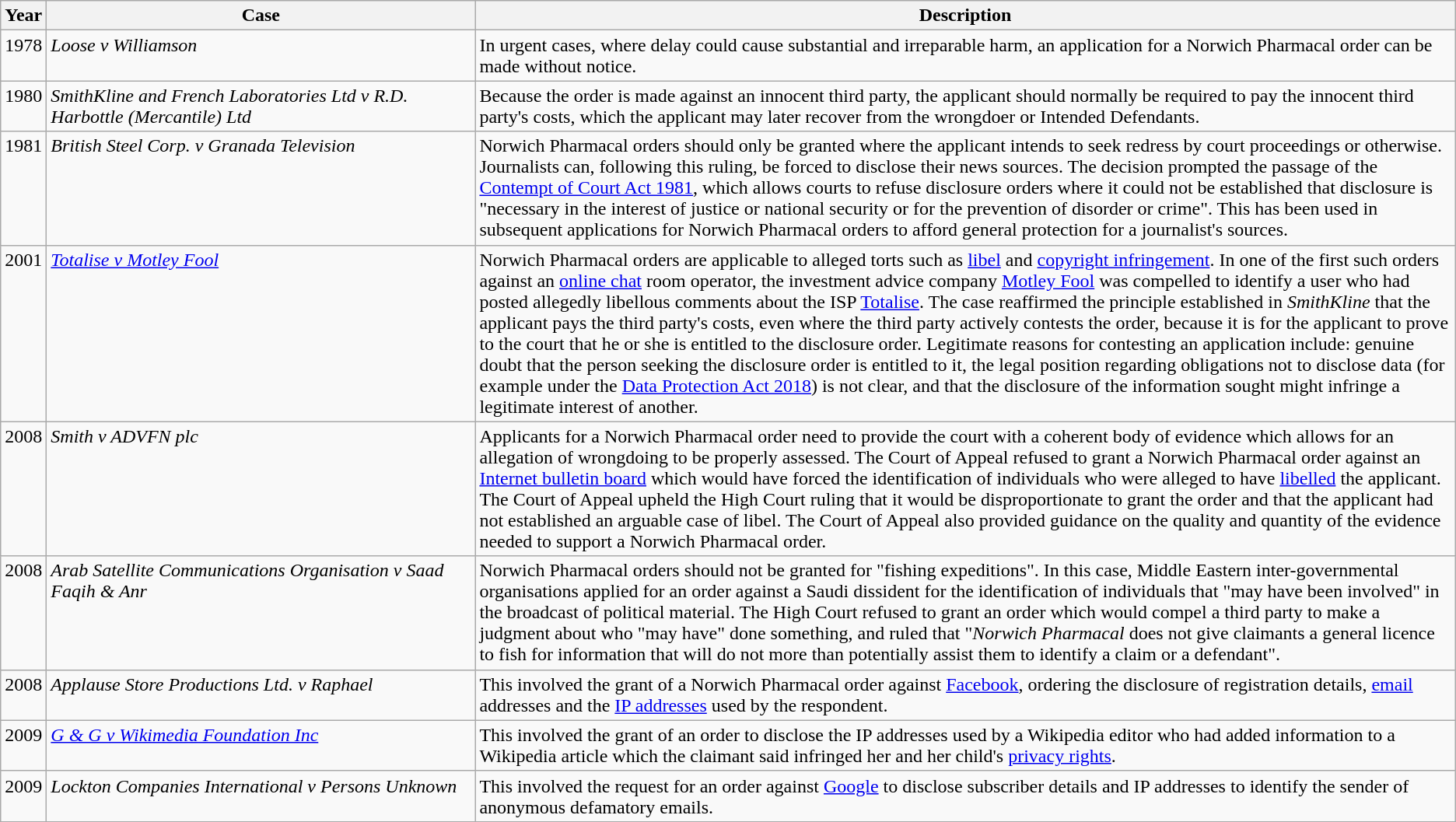<table class="wikitable">
<tr>
<th>Year</th>
<th style="width:270pt">Case</th>
<th style="min-width: 50%">Description</th>
</tr>
<tr style="vertical-align:top">
<td>1978</td>
<td><em>Loose v Williamson</em></td>
<td>In urgent cases, where delay could cause substantial and irreparable harm, an application for a Norwich Pharmacal order can be made without notice.</td>
</tr>
<tr style="vertical-align:top">
<td>1980</td>
<td><em>SmithKline and French Laboratories Ltd v R.D. Harbottle (Mercantile) Ltd</em></td>
<td>Because the order is made against an innocent third party, the applicant should normally be required to pay the innocent third party's costs, which the applicant may later recover from the wrongdoer or Intended Defendants.</td>
</tr>
<tr style="vertical-align:top">
<td>1981</td>
<td><em>British Steel Corp. v Granada Television</em></td>
<td>Norwich Pharmacal orders should only be granted where the applicant intends to seek redress by court proceedings or otherwise. Journalists can, following this ruling, be forced to disclose their news sources. The decision prompted the passage of the <a href='#'>Contempt of Court Act 1981</a>, which allows courts to refuse disclosure orders where it could not be established that disclosure is "necessary in the interest of justice or national security or for the prevention of disorder or crime". This has been used in subsequent applications for Norwich Pharmacal orders to afford general protection for a journalist's sources.</td>
</tr>
<tr style="vertical-align:top">
<td>2001</td>
<td><em><a href='#'>Totalise v Motley Fool</a></em></td>
<td>Norwich Pharmacal orders are applicable to alleged torts such as <a href='#'>libel</a> and <a href='#'>copyright infringement</a>. In one of the first such orders against an <a href='#'>online chat</a> room operator, the investment advice company <a href='#'>Motley Fool</a> was compelled to identify a user who had posted allegedly libellous comments about the ISP <a href='#'>Totalise</a>. The case reaffirmed the principle established in <em>SmithKline</em> that the applicant pays the third party's costs, even where the third party actively contests the order, because it is for the applicant to prove to the court that he or she is entitled to the disclosure order. Legitimate reasons for contesting an application include: genuine doubt that the person seeking the disclosure order is entitled to it, the legal position regarding obligations not to disclose data (for example under the <a href='#'>Data Protection Act 2018</a>) is not clear, and that the disclosure of the information sought might infringe a legitimate interest of another.</td>
</tr>
<tr style="vertical-align:top">
<td>2008</td>
<td><em>Smith v ADVFN plc</em></td>
<td>Applicants for a Norwich Pharmacal order need to provide the court with a coherent body of evidence which allows for an allegation of wrongdoing to be properly assessed. The Court of Appeal refused to grant a Norwich Pharmacal order against an <a href='#'>Internet bulletin board</a> which would have forced the identification of individuals who were alleged to have <a href='#'>libelled</a> the applicant. The Court of Appeal upheld the High Court ruling that it would be  disproportionate to grant the order and that the applicant had not established an arguable case of libel. The Court of Appeal also provided guidance on the quality and quantity of the evidence needed to support a Norwich Pharmacal order.</td>
</tr>
<tr style="vertical-align:top">
<td>2008</td>
<td><em>Arab Satellite Communications Organisation v Saad Faqih & Anr</em></td>
<td>Norwich Pharmacal orders should not be granted for "fishing expeditions". In this case, Middle Eastern inter-governmental organisations applied for an order against a Saudi dissident for the identification of individuals that "may have been involved" in the broadcast of political material. The High Court refused to grant an order which would compel a third party to make a judgment about who "may have" done something, and ruled that "<em>Norwich Pharmacal</em> does not give claimants a general licence to fish for information that will do not more than potentially assist them to identify a claim or a defendant".</td>
</tr>
<tr style="vertical-align:top">
<td>2008</td>
<td><em>Applause Store Productions Ltd. v Raphael</em></td>
<td>This involved the grant of a Norwich Pharmacal order against <a href='#'>Facebook</a>, ordering the disclosure of registration details, <a href='#'>email</a> addresses and the <a href='#'>IP addresses</a> used by the respondent.</td>
</tr>
<tr style="vertical-align:top">
<td>2009</td>
<td><em><a href='#'>G & G v Wikimedia Foundation Inc</a></em></td>
<td>This involved the grant of an order to disclose the IP addresses used by a Wikipedia editor who had added information to a Wikipedia article which the claimant said infringed her and her child's <a href='#'>privacy rights</a>.</td>
</tr>
<tr style="vertical-align:top">
<td>2009</td>
<td><em>Lockton Companies International v Persons Unknown</em></td>
<td>This involved the request for an order against <a href='#'>Google</a> to disclose subscriber details and IP addresses to identify the sender of anonymous defamatory emails.</td>
</tr>
</table>
